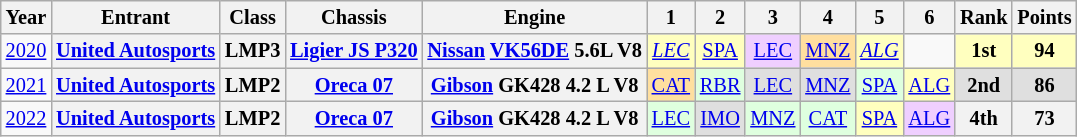<table class="wikitable" style="text-align:center; font-size:85%">
<tr>
<th>Year</th>
<th>Entrant</th>
<th>Class</th>
<th>Chassis</th>
<th>Engine</th>
<th>1</th>
<th>2</th>
<th>3</th>
<th>4</th>
<th>5</th>
<th>6</th>
<th>Rank</th>
<th>Points</th>
</tr>
<tr>
<td><a href='#'>2020</a></td>
<th nowrap><a href='#'>United Autosports</a></th>
<th>LMP3</th>
<th nowrap><a href='#'>Ligier JS P320</a></th>
<th nowrap><a href='#'>Nissan</a> <a href='#'>VK56DE</a> 5.6L V8</th>
<td style="background:#FFFFBF;"><em><a href='#'>LEC</a></em><br></td>
<td style="background:#FFFFBF;"><a href='#'>SPA</a><br></td>
<td style="background:#EFCFFF;"><a href='#'>LEC</a><br></td>
<td style="background:#FFDF9F;"><a href='#'>MNZ</a><br></td>
<td style="background:#FFFFBF;"><em><a href='#'>ALG</a></em><br></td>
<td></td>
<th style="background:#FFFFBF;">1st</th>
<th style="background:#FFFFBF;">94</th>
</tr>
<tr>
<td><a href='#'>2021</a></td>
<th nowrap><a href='#'>United Autosports</a></th>
<th>LMP2</th>
<th nowrap><a href='#'>Oreca 07</a></th>
<th nowrap><a href='#'>Gibson</a> GK428 4.2 L V8</th>
<td style="background:#FFDF9F;"><a href='#'>CAT</a><br></td>
<td style="background:#DFFFDF;"><a href='#'>RBR</a><br></td>
<td style="background:#DFDFDF;"><a href='#'>LEC</a><br></td>
<td style="background:#DFDFDF;"><a href='#'>MNZ</a><br></td>
<td style="background:#DFFFDF;"><a href='#'>SPA</a><br></td>
<td style="background:#FFFFBF;"><a href='#'>ALG</a><br></td>
<th style="background:#DFDFDF;">2nd</th>
<th style="background:#DFDFDF;">86</th>
</tr>
<tr>
<td><a href='#'>2022</a></td>
<th nowrap><a href='#'>United Autosports</a></th>
<th>LMP2</th>
<th nowrap><a href='#'>Oreca 07</a></th>
<th nowrap><a href='#'>Gibson</a> GK428 4.2 L V8</th>
<td style="background:#DFFFDF;"><a href='#'>LEC</a><br></td>
<td style="background:#DFDFDF;"><a href='#'>IMO</a><br></td>
<td style="background:#DFFFDF;"><a href='#'>MNZ</a><br></td>
<td style="background:#DFFFDF;"><a href='#'>CAT</a><br></td>
<td style="background:#FFFFBF;"><a href='#'>SPA</a><br></td>
<td style="background:#EFCFFF;"><a href='#'>ALG</a><br></td>
<th>4th</th>
<th>73</th>
</tr>
</table>
